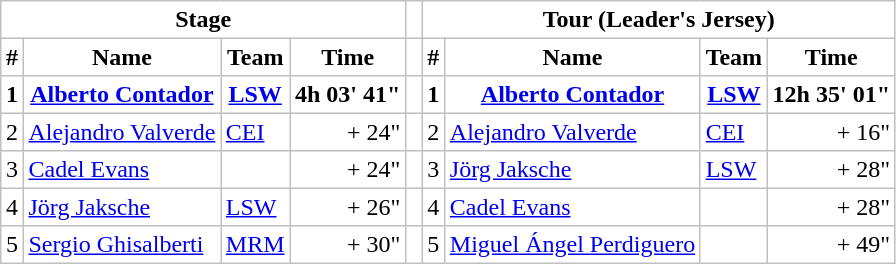<table style="border-collapse: collapse; border-color: #c0c0c0;" border="1" cellpadding="3">
<tr>
<th colspan="4">Stage</th>
<th></th>
<th colspan="4">Tour (Leader's Jersey)</th>
</tr>
<tr ->
<th>#</th>
<th>Name</th>
<th>Team</th>
<th>Time</th>
<th> </th>
<th>#</th>
<th>Name</th>
<th>Team</th>
<th>Time</th>
</tr>
<tr ->
<th>1</th>
<th><a href='#'>Alberto Contador</a> </th>
<th><a href='#'>LSW</a></th>
<th align="right">4h 03' 41"</th>
<th></th>
<th>1</th>
<th><a href='#'>Alberto Contador</a> </th>
<th><a href='#'>LSW</a></th>
<th align="right">12h 35' 01"</th>
</tr>
<tr ->
<td>2</td>
<td><a href='#'>Alejandro Valverde</a> </td>
<td><a href='#'>CEI</a></td>
<td align="right">+ 24"</td>
<td></td>
<td>2</td>
<td><a href='#'>Alejandro Valverde</a> </td>
<td><a href='#'>CEI</a></td>
<td align="right">+ 16"</td>
</tr>
<tr ->
<td>3</td>
<td><a href='#'>Cadel Evans</a> </td>
<td></td>
<td align="right">+ 24"</td>
<td></td>
<td>3</td>
<td><a href='#'>Jörg Jaksche</a> </td>
<td><a href='#'>LSW</a></td>
<td align="right">+ 28"</td>
</tr>
<tr ->
<td>4</td>
<td><a href='#'>Jörg Jaksche</a> </td>
<td><a href='#'>LSW</a></td>
<td align="right">+ 26"</td>
<td></td>
<td>4</td>
<td><a href='#'>Cadel Evans</a> </td>
<td></td>
<td align="right">+ 28"</td>
</tr>
<tr ->
<td>5</td>
<td><a href='#'>Sergio Ghisalberti</a> </td>
<td><a href='#'>MRM</a></td>
<td align="right">+ 30"</td>
<td></td>
<td>5</td>
<td><a href='#'>Miguel Ángel Perdiguero</a> </td>
<td></td>
<td align="right">+ 49"</td>
</tr>
</table>
